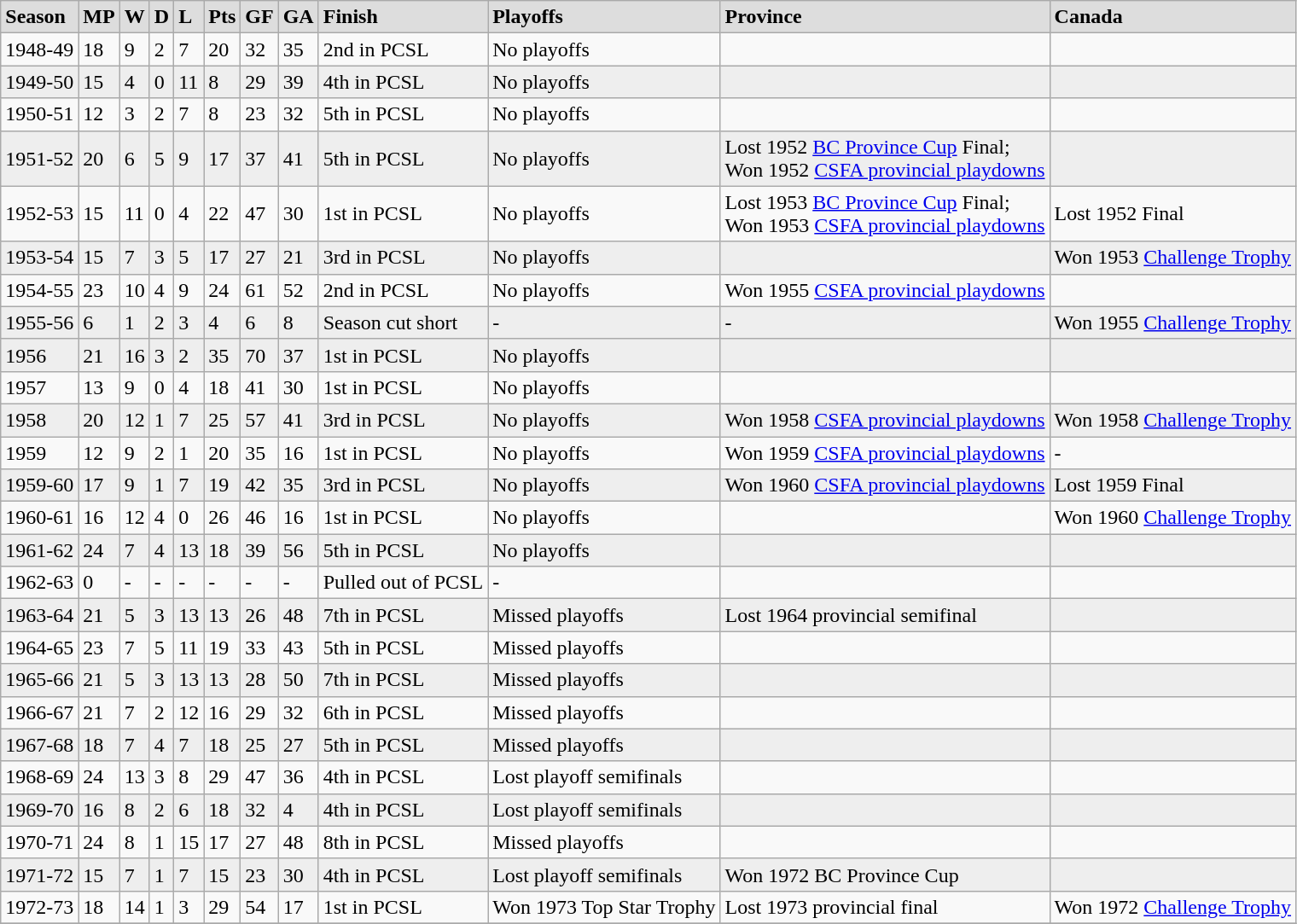<table class="wikitable">
<tr style="font-weight:bold; background-color:#dddddd;" |>
<td>Season</td>
<td>MP</td>
<td>W</td>
<td>D</td>
<td>L</td>
<td>Pts</td>
<td>GF</td>
<td>GA</td>
<td>Finish</td>
<td>Playoffs</td>
<td>Province</td>
<td>Canada</td>
</tr>
<tr>
<td>1948-49</td>
<td>18</td>
<td>9</td>
<td>2</td>
<td>7</td>
<td>20</td>
<td>32</td>
<td>35</td>
<td>2nd in PCSL</td>
<td>No playoffs</td>
<td></td>
<td></td>
</tr>
<tr bgcolor="#eeeeee">
<td>1949-50</td>
<td>15</td>
<td>4</td>
<td>0</td>
<td>11</td>
<td>8</td>
<td>29</td>
<td>39</td>
<td>4th in PCSL</td>
<td>No playoffs</td>
<td></td>
<td></td>
</tr>
<tr>
<td>1950-51</td>
<td>12</td>
<td>3</td>
<td>2</td>
<td>7</td>
<td>8</td>
<td>23</td>
<td>32</td>
<td>5th in PCSL</td>
<td>No playoffs</td>
<td></td>
<td></td>
</tr>
<tr bgcolor="#eeeeee">
<td>1951-52</td>
<td>20</td>
<td>6</td>
<td>5</td>
<td>9</td>
<td>17</td>
<td>37</td>
<td>41</td>
<td>5th in PCSL</td>
<td>No playoffs</td>
<td>Lost 1952 <a href='#'>BC Province Cup</a> Final;<br>Won 1952 <a href='#'>CSFA provincial playdowns</a></td>
<td></td>
</tr>
<tr>
<td>1952-53</td>
<td>15</td>
<td>11</td>
<td>0</td>
<td>4</td>
<td>22</td>
<td>47</td>
<td>30</td>
<td>1st in PCSL</td>
<td>No playoffs</td>
<td>Lost 1953 <a href='#'>BC Province Cup</a> Final;<br>Won 1953 <a href='#'>CSFA provincial playdowns</a></td>
<td>Lost 1952 Final</td>
</tr>
<tr bgcolor="#eeeeee">
<td>1953-54</td>
<td>15</td>
<td>7</td>
<td>3</td>
<td>5</td>
<td>17</td>
<td>27</td>
<td>21</td>
<td>3rd in PCSL</td>
<td>No playoffs</td>
<td></td>
<td>Won 1953 <a href='#'>Challenge Trophy</a></td>
</tr>
<tr>
<td>1954-55</td>
<td>23</td>
<td>10</td>
<td>4</td>
<td>9</td>
<td>24</td>
<td>61</td>
<td>52</td>
<td>2nd in PCSL</td>
<td>No playoffs</td>
<td>Won 1955 <a href='#'>CSFA provincial playdowns</a></td>
<td></td>
</tr>
<tr bgcolor="#eeeeee">
<td>1955-56</td>
<td>6</td>
<td>1</td>
<td>2</td>
<td>3</td>
<td>4</td>
<td>6</td>
<td>8</td>
<td>Season cut short</td>
<td>-</td>
<td>-</td>
<td>Won 1955 <a href='#'>Challenge Trophy</a></td>
</tr>
<tr bgcolor="#eeeeee">
<td>1956</td>
<td>21</td>
<td>16</td>
<td>3</td>
<td>2</td>
<td>35</td>
<td>70</td>
<td>37</td>
<td>1st in PCSL</td>
<td>No playoffs</td>
<td></td>
<td></td>
</tr>
<tr>
<td>1957</td>
<td>13</td>
<td>9</td>
<td>0</td>
<td>4</td>
<td>18</td>
<td>41</td>
<td>30</td>
<td>1st in PCSL</td>
<td>No playoffs</td>
<td></td>
<td></td>
</tr>
<tr bgcolor="#eeeeee">
<td>1958</td>
<td>20</td>
<td>12</td>
<td>1</td>
<td>7</td>
<td>25</td>
<td>57</td>
<td>41</td>
<td>3rd in PCSL</td>
<td>No playoffs</td>
<td>Won 1958 <a href='#'>CSFA provincial playdowns</a></td>
<td>Won 1958 <a href='#'>Challenge Trophy</a></td>
</tr>
<tr>
<td>1959</td>
<td>12</td>
<td>9</td>
<td>2</td>
<td>1</td>
<td>20</td>
<td>35</td>
<td>16</td>
<td>1st in PCSL</td>
<td>No playoffs</td>
<td>Won 1959 <a href='#'>CSFA provincial playdowns</a></td>
<td>-</td>
</tr>
<tr bgcolor="#eeeeee">
<td>1959-60</td>
<td>17</td>
<td>9</td>
<td>1</td>
<td>7</td>
<td>19</td>
<td>42</td>
<td>35</td>
<td>3rd in PCSL</td>
<td>No playoffs</td>
<td>Won 1960 <a href='#'>CSFA provincial playdowns</a></td>
<td>Lost 1959 Final</td>
</tr>
<tr>
<td>1960-61</td>
<td>16</td>
<td>12</td>
<td>4</td>
<td>0</td>
<td>26</td>
<td>46</td>
<td>16</td>
<td>1st in PCSL</td>
<td>No playoffs</td>
<td></td>
<td>Won 1960 <a href='#'>Challenge Trophy</a></td>
</tr>
<tr bgcolor="#eeeeee">
<td>1961-62</td>
<td>24</td>
<td>7</td>
<td>4</td>
<td>13</td>
<td>18</td>
<td>39</td>
<td>56</td>
<td>5th in PCSL</td>
<td>No playoffs</td>
<td></td>
<td></td>
</tr>
<tr>
<td>1962-63</td>
<td>0</td>
<td>-</td>
<td>-</td>
<td>-</td>
<td>-</td>
<td>-</td>
<td>-</td>
<td>Pulled out of PCSL</td>
<td>-</td>
<td></td>
<td></td>
</tr>
<tr bgcolor="#eeeeee">
<td>1963-64</td>
<td>21</td>
<td>5</td>
<td>3</td>
<td>13</td>
<td>13</td>
<td>26</td>
<td>48</td>
<td>7th in PCSL</td>
<td>Missed playoffs</td>
<td>Lost 1964 provincial semifinal</td>
<td></td>
</tr>
<tr>
<td>1964-65</td>
<td>23</td>
<td>7</td>
<td>5</td>
<td>11</td>
<td>19</td>
<td>33</td>
<td>43</td>
<td>5th in PCSL</td>
<td>Missed playoffs</td>
<td></td>
<td></td>
</tr>
<tr bgcolor="#eeeeee">
<td>1965-66</td>
<td>21</td>
<td>5</td>
<td>3</td>
<td>13</td>
<td>13</td>
<td>28</td>
<td>50</td>
<td>7th in PCSL</td>
<td>Missed playoffs</td>
<td></td>
<td></td>
</tr>
<tr>
<td>1966-67</td>
<td>21</td>
<td>7</td>
<td>2</td>
<td>12</td>
<td>16</td>
<td>29</td>
<td>32</td>
<td>6th in PCSL</td>
<td>Missed playoffs</td>
<td></td>
<td></td>
</tr>
<tr bgcolor="#eeeeee">
<td>1967-68</td>
<td>18</td>
<td>7</td>
<td>4</td>
<td>7</td>
<td>18</td>
<td>25</td>
<td>27</td>
<td>5th in PCSL</td>
<td>Missed playoffs</td>
<td></td>
<td></td>
</tr>
<tr>
<td>1968-69</td>
<td>24</td>
<td>13</td>
<td>3</td>
<td>8</td>
<td>29</td>
<td>47</td>
<td>36</td>
<td>4th in PCSL</td>
<td>Lost playoff semifinals</td>
<td></td>
<td></td>
</tr>
<tr bgcolor="#eeeeee">
<td>1969-70</td>
<td>16</td>
<td>8</td>
<td>2</td>
<td>6</td>
<td>18</td>
<td>32</td>
<td>4</td>
<td>4th in PCSL</td>
<td>Lost playoff semifinals</td>
<td></td>
<td></td>
</tr>
<tr>
<td>1970-71</td>
<td>24</td>
<td>8</td>
<td>1</td>
<td>15</td>
<td>17</td>
<td>27</td>
<td>48</td>
<td>8th in PCSL</td>
<td>Missed playoffs</td>
<td></td>
<td></td>
</tr>
<tr bgcolor="#eeeeee">
<td>1971-72</td>
<td>15</td>
<td>7</td>
<td>1</td>
<td>7</td>
<td>15</td>
<td>23</td>
<td>30</td>
<td>4th in PCSL</td>
<td>Lost playoff semifinals</td>
<td>Won 1972 BC Province Cup</td>
<td></td>
</tr>
<tr>
<td>1972-73</td>
<td>18</td>
<td>14</td>
<td>1</td>
<td>3</td>
<td>29</td>
<td>54</td>
<td>17</td>
<td>1st in PCSL</td>
<td>Won 1973 Top Star Trophy</td>
<td>Lost 1973 provincial final</td>
<td>Won 1972 <a href='#'>Challenge Trophy</a></td>
</tr>
<tr bgcolor="#eeeeee">
</tr>
</table>
